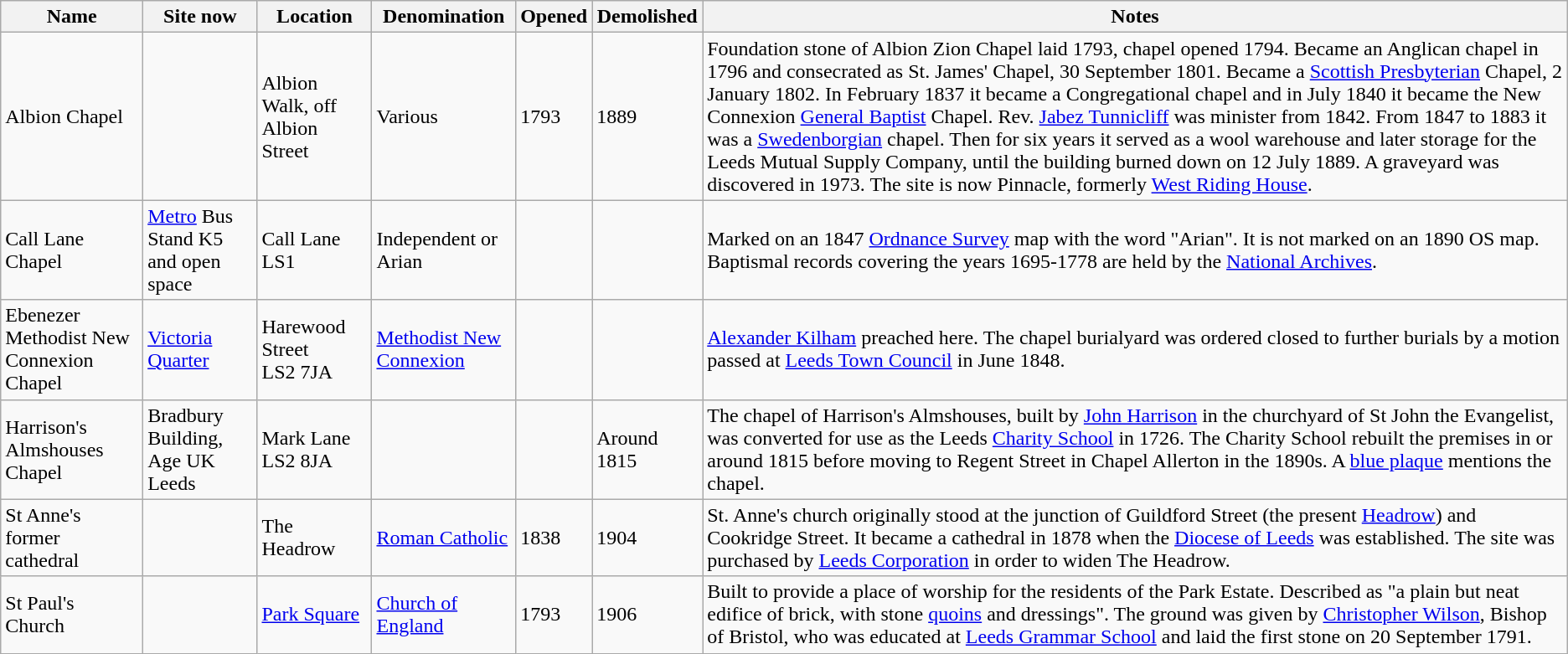<table class="wikitable sortable">
<tr>
<th>Name</th>
<th class="unsortable">Site now</th>
<th>Location</th>
<th>Denomination</th>
<th>Opened</th>
<th>Demolished</th>
<th class="unsortable">Notes</th>
</tr>
<tr>
<td>Albion Chapel</td>
<td></td>
<td>Albion Walk, off Albion Street</td>
<td>Various</td>
<td>1793</td>
<td>1889</td>
<td>Foundation stone of Albion Zion Chapel laid 1793, chapel opened 1794. Became an Anglican chapel in 1796 and consecrated as St. James' Chapel, 30 September 1801. Became a <a href='#'>Scottish Presbyterian</a> Chapel, 2 January 1802. In February 1837 it became a Congregational chapel and in July 1840 it became the New Connexion <a href='#'>General Baptist</a> Chapel. Rev. <a href='#'>Jabez Tunnicliff</a> was minister from 1842. From 1847 to 1883 it was a <a href='#'>Swedenborgian</a> chapel. Then for six years it served as a wool warehouse and later storage for the Leeds Mutual Supply Company, until the building burned down on 12 July 1889. A graveyard was discovered in 1973. The site is now Pinnacle, formerly <a href='#'>West Riding House</a>.</td>
</tr>
<tr>
<td>Call Lane Chapel</td>
<td><a href='#'>Metro</a> Bus Stand K5 and open space</td>
<td>Call Lane LS1</td>
<td>Independent or Arian</td>
<td></td>
<td></td>
<td>Marked on an 1847 <a href='#'>Ordnance Survey</a> map with the word "Arian". It is not marked on an 1890 OS map. Baptismal records covering the years 1695-1778 are held by the <a href='#'>National Archives</a>.</td>
</tr>
<tr>
<td>Ebenezer Methodist New Connexion Chapel</td>
<td><a href='#'>Victoria Quarter</a></td>
<td>Harewood Street<br>LS2 7JA</td>
<td><a href='#'>Methodist New Connexion</a></td>
<td></td>
<td></td>
<td><a href='#'>Alexander Kilham</a> preached here. The chapel burialyard was ordered closed to further burials by a motion passed at <a href='#'>Leeds Town Council</a> in June 1848.</td>
</tr>
<tr>
<td>Harrison's Almshouses Chapel</td>
<td>Bradbury Building, Age UK Leeds </td>
<td>Mark Lane LS2 8JA</td>
<td></td>
<td></td>
<td>Around 1815</td>
<td>The chapel of Harrison's Almshouses, built by <a href='#'>John Harrison</a> in the churchyard of St John the Evangelist, was converted for use as the Leeds <a href='#'>Charity School</a> in 1726. The Charity School rebuilt the premises in or around 1815 before moving to Regent Street in Chapel Allerton in the 1890s. A <a href='#'>blue plaque</a> mentions the chapel.</td>
</tr>
<tr>
<td>St Anne's former cathedral</td>
<td></td>
<td>The Headrow</td>
<td><a href='#'>Roman Catholic</a></td>
<td>1838</td>
<td>1904</td>
<td>St. Anne's church originally stood at the junction of Guildford Street (the present <a href='#'>Headrow</a>) and Cookridge Street. It became a cathedral in 1878 when the <a href='#'>Diocese of Leeds</a> was established. The site was purchased by <a href='#'>Leeds Corporation</a> in order to widen The Headrow.</td>
</tr>
<tr>
<td>St Paul's Church</td>
<td></td>
<td><a href='#'>Park Square</a></td>
<td><a href='#'>Church of England</a></td>
<td>1793</td>
<td>1906</td>
<td>Built to provide a place of worship for the residents of the Park Estate. Described as "a plain but neat edifice of brick, with stone <a href='#'>quoins</a> and dressings". The ground was given by <a href='#'>Christopher Wilson</a>, Bishop of Bristol, who was educated at <a href='#'>Leeds Grammar School</a> and laid the first stone on 20 September 1791.</td>
</tr>
</table>
